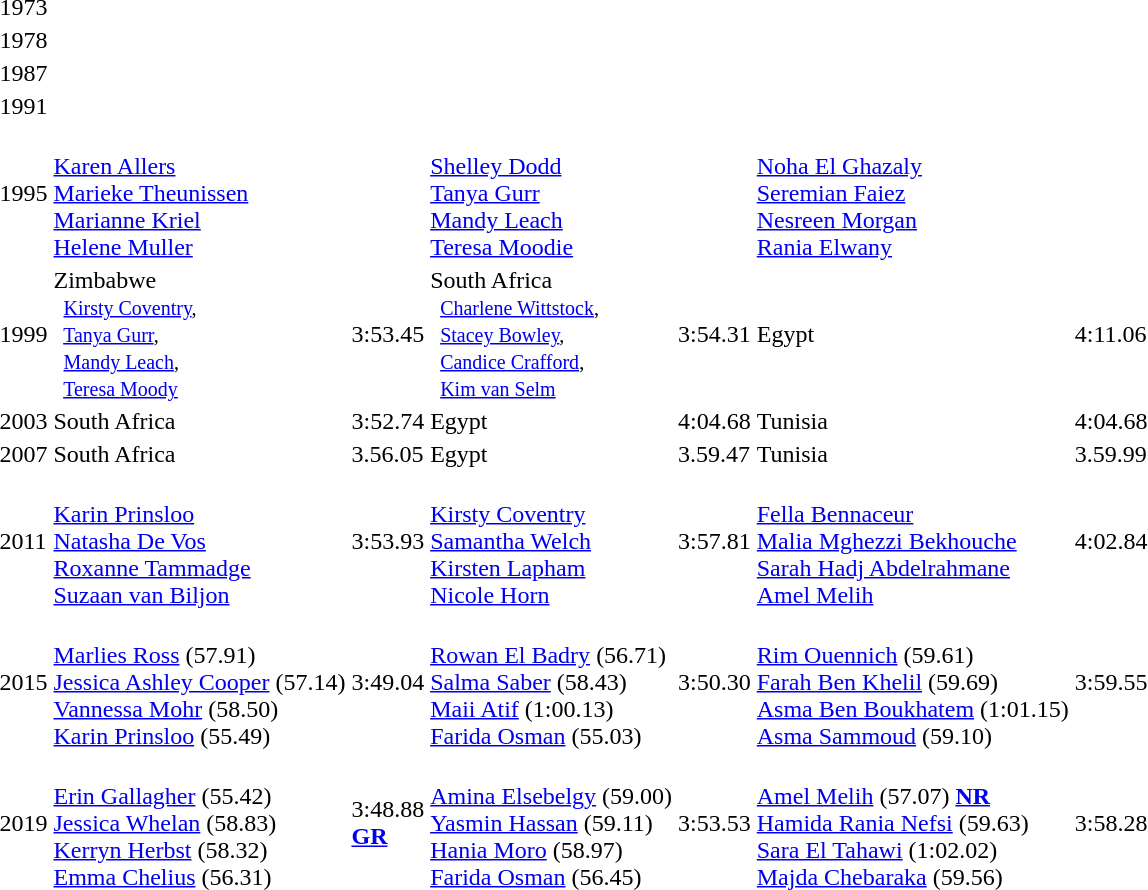<table>
<tr>
<td>1973</td>
<td valign="top"></td>
<td></td>
<td valign="top"></td>
<td></td>
<td valign="top"></td>
<td></td>
</tr>
<tr>
<td>1978</td>
<td valign="top"></td>
<td></td>
<td valign="top"></td>
<td></td>
<td valign="top"></td>
<td></td>
</tr>
<tr>
<td>1987</td>
<td valign="top"></td>
<td></td>
<td valign="top"></td>
<td></td>
<td valign="top"></td>
<td></td>
</tr>
<tr>
<td>1991</td>
<td valign="top"></td>
<td></td>
<td valign="top"></td>
<td></td>
<td valign="top"></td>
<td></td>
</tr>
<tr>
<td>1995</td>
<td valign="top"> <br> <a href='#'>Karen Allers</a>  <br> <a href='#'>Marieke Theunissen</a> <br> <a href='#'>Marianne Kriel</a>  <br> <a href='#'>Helene Muller</a></td>
<td></td>
<td valign="top"> <br> <a href='#'>Shelley Dodd</a>  <br> <a href='#'>Tanya Gurr</a>  <br> <a href='#'>Mandy Leach</a>  <br> <a href='#'>Teresa Moodie</a></td>
<td></td>
<td valign="top"> <br> <a href='#'>Noha El Ghazaly</a>  <br> <a href='#'>Seremian Faiez</a>  <br> <a href='#'>Nesreen Morgan</a>  <br> <a href='#'>Rania Elwany</a></td>
<td></td>
</tr>
<tr>
<td>1999</td>
<td> Zimbabwe <small><br>  <a href='#'>Kirsty Coventry</a>, <br>  <a href='#'>Tanya Gurr</a>, <br>  <a href='#'>Mandy Leach</a>, <br>  <a href='#'>Teresa Moody</a> </small></td>
<td>3:53.45</td>
<td> South Africa <small><br>  <a href='#'>Charlene Wittstock</a>, <br>  <a href='#'>Stacey Bowley</a>, <br>  <a href='#'>Candice Crafford</a>, <br>  <a href='#'>Kim van Selm</a> </small></td>
<td>3:54.31</td>
<td> Egypt</td>
<td>4:11.06</td>
</tr>
<tr>
<td>2003</td>
<td> South Africa</td>
<td>3:52.74</td>
<td> Egypt</td>
<td>4:04.68</td>
<td> Tunisia</td>
<td>4:04.68</td>
</tr>
<tr>
<td>2007</td>
<td> South Africa</td>
<td>3.56.05</td>
<td> Egypt</td>
<td>3.59.47</td>
<td> Tunisia</td>
<td>3.59.99</td>
</tr>
<tr>
<td>2011</td>
<td><br><a href='#'>Karin Prinsloo</a><br><a href='#'>Natasha De Vos</a> <br><a href='#'>Roxanne Tammadge</a><br><a href='#'>Suzaan van Biljon</a></td>
<td>3:53.93</td>
<td><br><a href='#'>Kirsty Coventry</a><br><a href='#'>Samantha Welch</a> <br><a href='#'>Kirsten Lapham</a><br><a href='#'>Nicole Horn</a></td>
<td>3:57.81</td>
<td><br><a href='#'>Fella Bennaceur</a><br><a href='#'>Malia Mghezzi Bekhouche</a> <br><a href='#'>Sarah Hadj Abdelrahmane</a><br><a href='#'>Amel Melih</a></td>
<td>4:02.84</td>
</tr>
<tr>
<td>2015</td>
<td><br><a href='#'>Marlies Ross</a> (57.91)<br><a href='#'>Jessica Ashley Cooper</a> (57.14)<br><a href='#'>Vannessa Mohr</a> (58.50)<br><a href='#'>Karin Prinsloo</a> (55.49)</td>
<td>3:49.04</td>
<td><br><a href='#'>Rowan El Badry</a> (56.71)<br><a href='#'>Salma Saber</a> (58.43)<br><a href='#'>Maii Atif</a> (1:00.13)<br><a href='#'>Farida Osman</a> (55.03)</td>
<td>3:50.30</td>
<td><br><a href='#'>Rim Ouennich</a> (59.61)<br><a href='#'>Farah Ben Khelil</a> (59.69)<br><a href='#'>Asma Ben Boukhatem</a> (1:01.15)<br><a href='#'>Asma Sammoud</a> (59.10)</td>
<td>3:59.55</td>
</tr>
<tr>
<td>2019</td>
<td><br><a href='#'>Erin Gallagher</a> (55.42)<br><a href='#'>Jessica Whelan</a> (58.83)<br><a href='#'>Kerryn Herbst</a> (58.32)<br><a href='#'>Emma Chelius</a> (56.31)</td>
<td>3:48.88<br><strong><a href='#'>GR</a></strong></td>
<td><br><a href='#'>Amina Elsebelgy</a> (59.00)<br><a href='#'>Yasmin Hassan</a> (59.11)<br><a href='#'>Hania Moro</a> (58.97)<br><a href='#'>Farida Osman</a> (56.45)</td>
<td>3:53.53</td>
<td><br><a href='#'>Amel Melih</a> (57.07) <strong><a href='#'>NR</a></strong><br><a href='#'>Hamida Rania Nefsi</a> (59.63)<br><a href='#'>Sara El Tahawi</a> (1:02.02)<br><a href='#'>Majda Chebaraka</a> (59.56)</td>
<td>3:58.28</td>
</tr>
</table>
